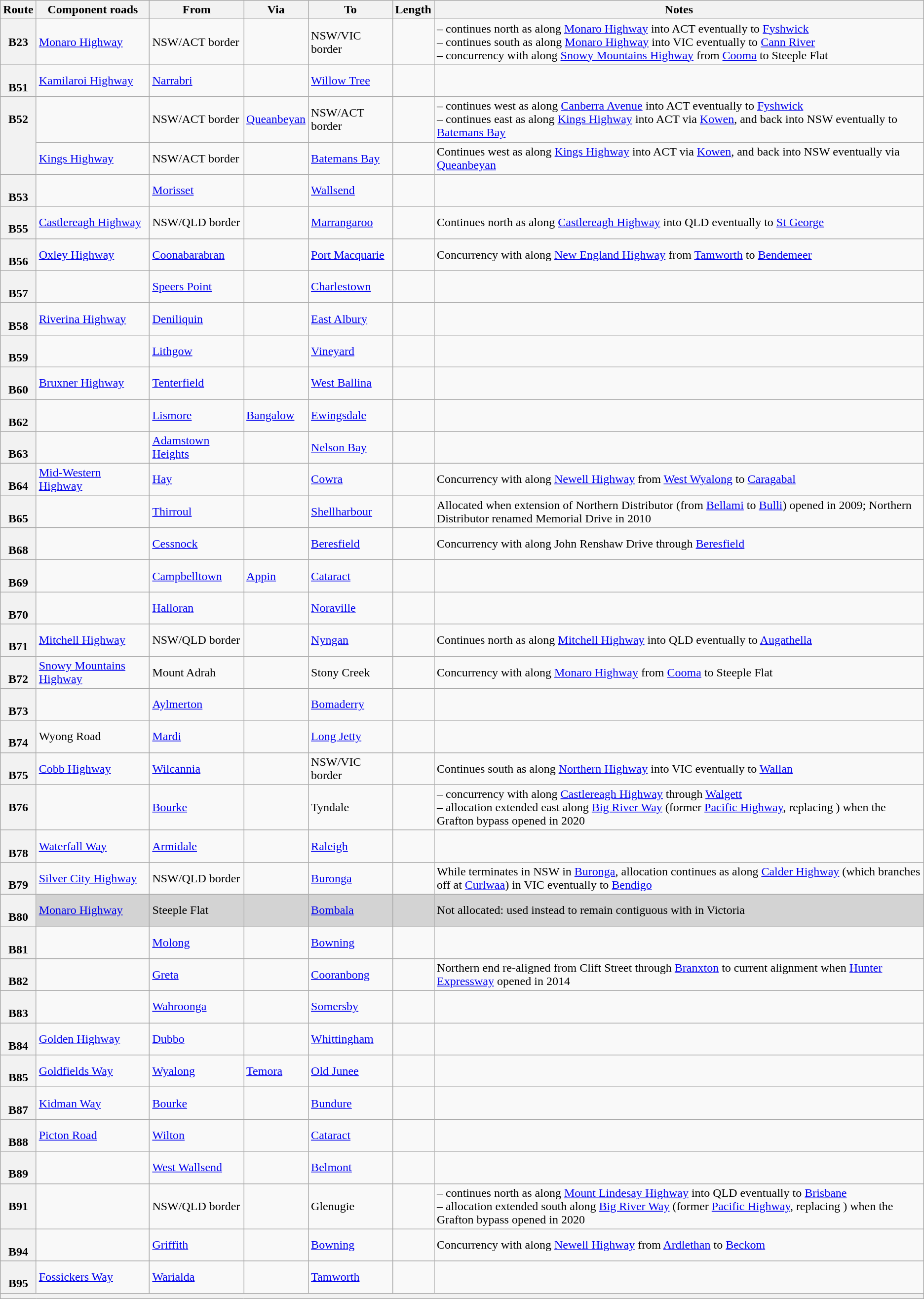<table class="wikitable sortable">
<tr>
<th scope="col">Route</th>
<th scope="col">Component roads</th>
<th scope="col">From</th>
<th scope="col">Via</th>
<th scope="col">To</th>
<th scope="col">Length</th>
<th scope="col">Notes</th>
</tr>
<tr>
<th style="vertical-align:top; white-space:nowrap;"><br>B23</th>
<td><a href='#'>Monaro Highway</a></td>
<td>NSW/ACT border</td>
<td></td>
<td>NSW/VIC border</td>
<td></td>
<td>– continues north as  along <a href='#'>Monaro Highway</a> into ACT eventually to <a href='#'>Fyshwick</a><br>– continues south as  along <a href='#'>Monaro Highway</a> into VIC eventually to <a href='#'>Cann River</a><br>– concurrency with  along <a href='#'>Snowy Mountains Highway</a> from <a href='#'>Cooma</a> to Steeple Flat</td>
</tr>
<tr>
<th style="vertical-align:top; white-space:nowrap;"><br>B51</th>
<td><a href='#'>Kamilaroi Highway</a></td>
<td><a href='#'>Narrabri</a></td>
<td></td>
<td><a href='#'>Willow Tree</a></td>
<td></td>
<td></td>
</tr>
<tr>
<th rowspan="2" style="vertical-align:top; white-space:nowrap;"><br>B52</th>
<td></td>
<td>NSW/ACT border</td>
<td><a href='#'>Queanbeyan</a></td>
<td>NSW/ACT border</td>
<td></td>
<td>– continues west as  along <a href='#'>Canberra Avenue</a> into ACT eventually to <a href='#'>Fyshwick</a><br>– continues east as  along <a href='#'>Kings Highway</a> into ACT via <a href='#'>Kowen</a>, and back into NSW eventually to <a href='#'>Batemans Bay</a></td>
</tr>
<tr>
<td><a href='#'>Kings Highway</a></td>
<td>NSW/ACT border</td>
<td></td>
<td><a href='#'>Batemans Bay</a></td>
<td></td>
<td>Continues west as  along <a href='#'>Kings Highway</a> into ACT via <a href='#'>Kowen</a>, and back into NSW eventually via <a href='#'>Queanbeyan</a></td>
</tr>
<tr>
<th style="vertical-align:top; white-space:nowrap;"><br>B53</th>
<td></td>
<td><a href='#'>Morisset</a></td>
<td></td>
<td><a href='#'>Wallsend</a></td>
<td></td>
<td></td>
</tr>
<tr>
<th style="vertical-align:top; white-space:nowrap;"><br>B55</th>
<td><a href='#'>Castlereagh Highway</a></td>
<td>NSW/QLD border</td>
<td></td>
<td><a href='#'>Marrangaroo</a></td>
<td></td>
<td>Continues north as  along <a href='#'>Castlereagh Highway</a> into QLD eventually to <a href='#'>St George</a></td>
</tr>
<tr>
<th style="vertical-align:top; white-space:nowrap;"><br>B56</th>
<td><a href='#'>Oxley Highway</a></td>
<td><a href='#'>Coonabarabran</a></td>
<td></td>
<td><a href='#'>Port Macquarie</a></td>
<td></td>
<td>Concurrency with  along <a href='#'>New England Highway</a> from <a href='#'>Tamworth</a> to <a href='#'>Bendemeer</a></td>
</tr>
<tr>
<th style="vertical-align:top; white-space:nowrap;"><br>B57</th>
<td></td>
<td><a href='#'>Speers Point</a></td>
<td></td>
<td><a href='#'>Charlestown</a></td>
<td></td>
<td></td>
</tr>
<tr>
<th style="vertical-align:top; white-space:nowrap;"><br>B58</th>
<td><a href='#'>Riverina Highway</a></td>
<td><a href='#'>Deniliquin</a></td>
<td></td>
<td><a href='#'>East Albury</a></td>
<td></td>
<td></td>
</tr>
<tr>
<th style="vertical-align:top; white-space:nowrap;"><br>B59</th>
<td></td>
<td><a href='#'>Lithgow</a></td>
<td></td>
<td><a href='#'>Vineyard</a></td>
<td></td>
<td></td>
</tr>
<tr>
<th style="vertical-align:top; white-space:nowrap;"><br>B60</th>
<td><a href='#'>Bruxner Highway</a></td>
<td><a href='#'>Tenterfield</a></td>
<td></td>
<td><a href='#'>West Ballina</a></td>
<td></td>
<td></td>
</tr>
<tr>
<th style="vertical-align:top; white-space:nowrap;"><br>B62</th>
<td></td>
<td><a href='#'>Lismore</a></td>
<td><a href='#'>Bangalow</a></td>
<td><a href='#'>Ewingsdale</a></td>
<td></td>
<td></td>
</tr>
<tr>
<th style="vertical-align:top; white-space:nowrap;"><br>B63</th>
<td></td>
<td><a href='#'>Adamstown Heights</a></td>
<td></td>
<td><a href='#'>Nelson Bay</a></td>
<td></td>
<td></td>
</tr>
<tr>
<th style="vertical-align:top; white-space:nowrap;"><br>B64</th>
<td><a href='#'>Mid-Western Highway</a></td>
<td><a href='#'>Hay</a></td>
<td></td>
<td><a href='#'>Cowra</a></td>
<td></td>
<td>Concurrency with  along <a href='#'>Newell Highway</a> from <a href='#'>West Wyalong</a> to <a href='#'>Caragabal</a></td>
</tr>
<tr>
<th style="vertical-align:top; white-space:nowrap;"><br>B65</th>
<td></td>
<td><a href='#'>Thirroul</a></td>
<td></td>
<td><a href='#'>Shellharbour</a></td>
<td></td>
<td>Allocated when extension of Northern Distributor (from <a href='#'>Bellami</a> to <a href='#'>Bulli</a>) opened in 2009; Northern Distributor renamed Memorial Drive in 2010</td>
</tr>
<tr>
<th style="vertical-align:top; white-space:nowrap;"><br>B68</th>
<td></td>
<td><a href='#'>Cessnock</a></td>
<td></td>
<td><a href='#'>Beresfield</a></td>
<td></td>
<td>Concurrency with  along John Renshaw Drive through <a href='#'>Beresfield</a></td>
</tr>
<tr>
<th style="vertical-align:top; white-space:nowrap;"><br>B69</th>
<td></td>
<td><a href='#'>Campbelltown</a></td>
<td><a href='#'>Appin</a></td>
<td><a href='#'>Cataract</a></td>
<td></td>
<td></td>
</tr>
<tr>
<th style="vertical-align:top; white-space:nowrap;"><br>B70</th>
<td></td>
<td><a href='#'>Halloran</a></td>
<td></td>
<td><a href='#'>Noraville</a></td>
<td></td>
<td></td>
</tr>
<tr>
<th style="vertical-align:top; white-space:nowrap;"><br>B71</th>
<td><a href='#'>Mitchell Highway</a></td>
<td>NSW/QLD border</td>
<td></td>
<td><a href='#'>Nyngan</a></td>
<td></td>
<td>Continues north as  along <a href='#'>Mitchell Highway</a> into QLD eventually to <a href='#'>Augathella</a></td>
</tr>
<tr>
<th style="vertical-align:top; white-space:nowrap;"><br>B72</th>
<td><a href='#'>Snowy Mountains Highway</a></td>
<td>Mount Adrah</td>
<td></td>
<td>Stony Creek</td>
<td></td>
<td>Concurrency with  along <a href='#'>Monaro Highway</a> from <a href='#'>Cooma</a> to Steeple Flat</td>
</tr>
<tr>
<th style="vertical-align:top; white-space:nowrap;"><br>B73</th>
<td></td>
<td><a href='#'>Aylmerton</a></td>
<td></td>
<td><a href='#'>Bomaderry</a></td>
<td></td>
<td></td>
</tr>
<tr>
<th style="vertical-align:top; white-space:nowrap;"><br>B74</th>
<td>Wyong Road</td>
<td><a href='#'>Mardi</a></td>
<td></td>
<td><a href='#'>Long Jetty</a></td>
<td></td>
<td></td>
</tr>
<tr>
<th style="vertical-align:top; white-space:nowrap;"><br>B75</th>
<td><a href='#'>Cobb Highway</a></td>
<td><a href='#'>Wilcannia</a></td>
<td></td>
<td>NSW/VIC border</td>
<td></td>
<td>Continues south as  along <a href='#'>Northern Highway</a> into VIC eventually to <a href='#'>Wallan</a></td>
</tr>
<tr>
<th style="vertical-align:top; white-space:nowrap;"><br>B76</th>
<td></td>
<td><a href='#'>Bourke</a></td>
<td></td>
<td>Tyndale</td>
<td></td>
<td>– concurrency with  along <a href='#'>Castlereagh Highway</a> through <a href='#'>Walgett</a><br>– allocation extended east along <a href='#'>Big River Way</a> (former <a href='#'>Pacific Highway</a>, replacing ) when the Grafton bypass opened in 2020</td>
</tr>
<tr>
<th style="vertical-align:top; white-space:nowrap;"><br>B78</th>
<td><a href='#'>Waterfall Way</a></td>
<td><a href='#'>Armidale</a></td>
<td></td>
<td><a href='#'>Raleigh</a></td>
<td></td>
<td></td>
</tr>
<tr>
<th style="vertical-align:top; white-space:nowrap;"><br>B79</th>
<td><a href='#'>Silver City Highway</a></td>
<td>NSW/QLD border</td>
<td></td>
<td><a href='#'>Buronga</a></td>
<td></td>
<td>While  terminates in NSW in <a href='#'>Buronga</a>, allocation continues as  along <a href='#'>Calder Highway</a> (which branches off at <a href='#'>Curlwaa</a>) in VIC eventually to <a href='#'>Bendigo</a></td>
</tr>
<tr style="background:#d3d3d3;">
<th style="vertical-align:top; white-space:nowrap;"><br>B80</th>
<td><a href='#'>Monaro Highway</a></td>
<td>Steeple Flat</td>
<td></td>
<td><a href='#'>Bombala</a></td>
<td></td>
<td>Not allocated:  used instead to remain contiguous with  in Victoria</td>
</tr>
<tr>
<th style="vertical-align:top; white-space:nowrap;"><br>B81</th>
<td></td>
<td><a href='#'>Molong</a></td>
<td></td>
<td><a href='#'>Bowning</a></td>
<td></td>
<td></td>
</tr>
<tr>
<th style="vertical-align:top; white-space:nowrap;"><br>B82</th>
<td></td>
<td><a href='#'>Greta</a></td>
<td></td>
<td><a href='#'>Cooranbong</a></td>
<td></td>
<td>Northern end re-aligned from Clift Street through <a href='#'>Branxton</a> to current alignment when <a href='#'>Hunter Expressway</a> opened in 2014</td>
</tr>
<tr>
<th style="vertical-align:top; white-space:nowrap;"><br>B83</th>
<td></td>
<td><a href='#'>Wahroonga</a></td>
<td></td>
<td><a href='#'>Somersby</a></td>
<td></td>
<td></td>
</tr>
<tr>
<th style="vertical-align:top; white-space:nowrap;"><br>B84</th>
<td><a href='#'>Golden Highway</a></td>
<td><a href='#'>Dubbo</a></td>
<td></td>
<td><a href='#'>Whittingham</a></td>
<td></td>
</tr>
<tr>
<th style="vertical-align:top; white-space:nowrap;"><br>B85</th>
<td><a href='#'>Goldfields Way</a></td>
<td><a href='#'>Wyalong</a></td>
<td><a href='#'>Temora</a></td>
<td><a href='#'>Old Junee</a></td>
<td></td>
<td></td>
</tr>
<tr>
<th style="vertical-align:top; white-space:nowrap;"><br>B87</th>
<td><a href='#'>Kidman Way</a></td>
<td><a href='#'>Bourke</a></td>
<td></td>
<td><a href='#'>Bundure</a></td>
<td></td>
<td></td>
</tr>
<tr>
<th style="vertical-align:top; white-space:nowrap;"><br>B88</th>
<td><a href='#'>Picton Road</a></td>
<td><a href='#'>Wilton</a></td>
<td></td>
<td><a href='#'>Cataract</a></td>
<td></td>
<td></td>
</tr>
<tr>
<th style="vertical-align:top; white-space:nowrap;"><br>B89</th>
<td></td>
<td><a href='#'>West Wallsend</a></td>
<td></td>
<td><a href='#'>Belmont</a></td>
<td></td>
<td></td>
</tr>
<tr>
<th style="vertical-align:top; white-space:nowrap;"><br>B91</th>
<td></td>
<td>NSW/QLD border</td>
<td></td>
<td>Glenugie</td>
<td></td>
<td>– continues north as  along <a href='#'>Mount Lindesay Highway</a> into QLD eventually to <a href='#'>Brisbane</a><br>– allocation extended south along <a href='#'>Big River Way</a> (former <a href='#'>Pacific Highway</a>, replacing ) when the Grafton bypass opened in 2020</td>
</tr>
<tr>
<th style="vertical-align:top; white-space:nowrap;"><br>B94</th>
<td></td>
<td><a href='#'>Griffith</a></td>
<td></td>
<td><a href='#'>Bowning</a></td>
<td></td>
<td>Concurrency with  along <a href='#'>Newell Highway</a> from <a href='#'>Ardlethan</a> to <a href='#'>Beckom</a></td>
</tr>
<tr>
<th style="vertical-align:top; white-space:nowrap;"><br>B95</th>
<td><a href='#'>Fossickers Way</a></td>
<td><a href='#'>Warialda</a></td>
<td></td>
<td><a href='#'>Tamworth</a></td>
<td></td>
<td></td>
</tr>
<tr>
<td colspan="7" style="text-align:center; background:#f2f2f2;"></td>
</tr>
</table>
